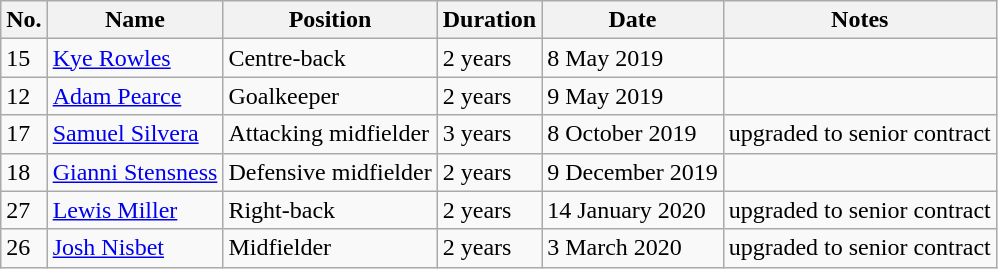<table class="wikitable">
<tr>
<th>No.</th>
<th>Name</th>
<th>Position</th>
<th>Duration</th>
<th>Date</th>
<th>Notes</th>
</tr>
<tr>
<td>15</td>
<td><a href='#'>Kye Rowles</a></td>
<td>Centre-back</td>
<td>2 years</td>
<td>8 May 2019</td>
<td></td>
</tr>
<tr>
<td>12</td>
<td><a href='#'>Adam Pearce</a></td>
<td>Goalkeeper</td>
<td>2 years</td>
<td>9 May 2019</td>
<td></td>
</tr>
<tr>
<td>17</td>
<td><a href='#'>Samuel Silvera</a></td>
<td>Attacking midfielder</td>
<td>3 years</td>
<td>8 October 2019</td>
<td>upgraded to senior contract</td>
</tr>
<tr>
<td>18</td>
<td> <a href='#'>Gianni Stensness</a></td>
<td>Defensive midfielder</td>
<td>2 years</td>
<td>9 December 2019</td>
<td></td>
</tr>
<tr>
<td>27</td>
<td><a href='#'>Lewis Miller</a></td>
<td>Right-back</td>
<td>2 years</td>
<td>14 January 2020</td>
<td>upgraded to senior contract</td>
</tr>
<tr>
<td>26</td>
<td><a href='#'>Josh Nisbet</a></td>
<td>Midfielder</td>
<td>2 years</td>
<td>3 March 2020</td>
<td>upgraded to senior contract</td>
</tr>
</table>
